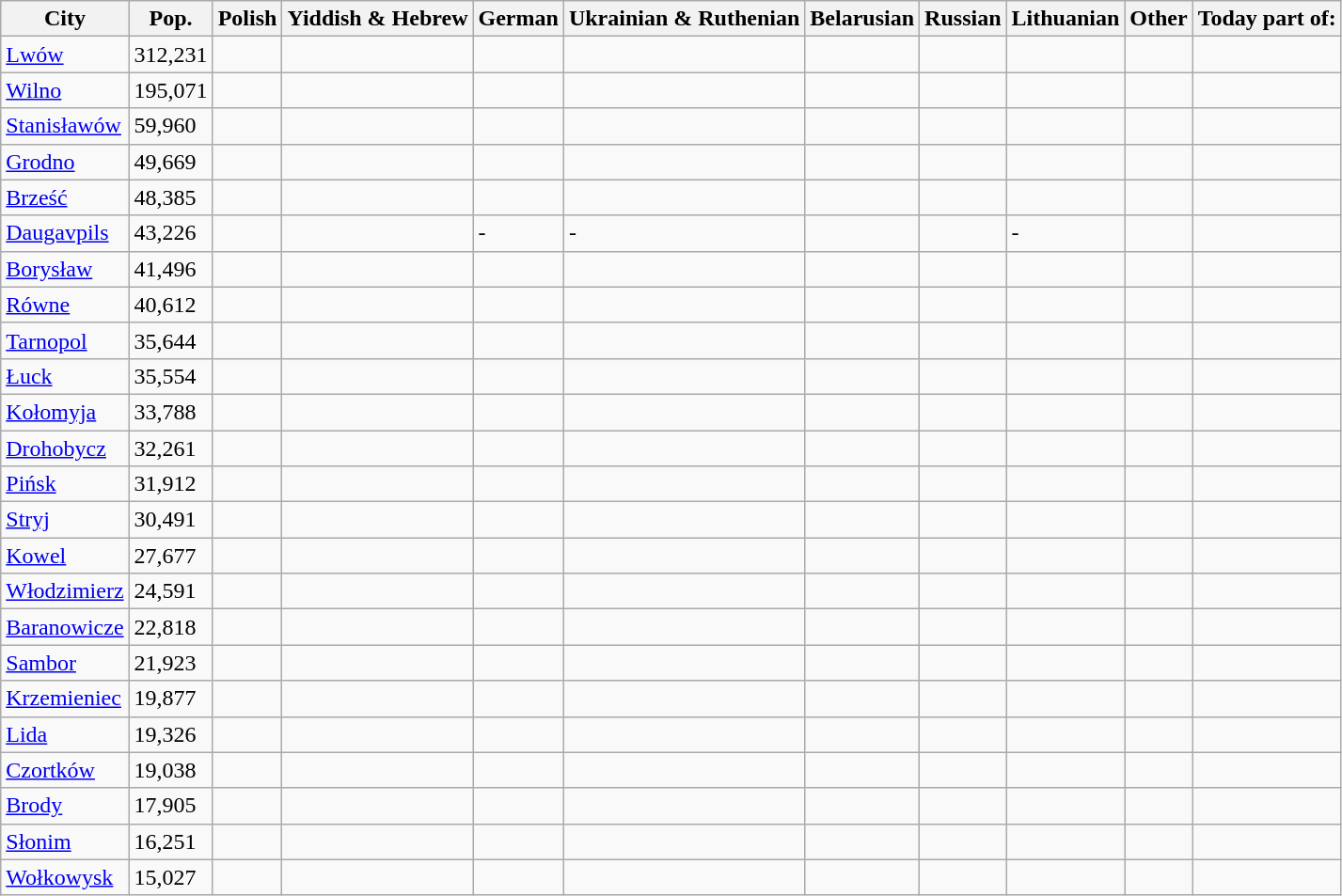<table class="wikitable sortable mw-collapsible">
<tr>
<th>City</th>
<th>Pop.</th>
<th>Polish</th>
<th>Yiddish & Hebrew</th>
<th>German</th>
<th>Ukrainian & Ruthenian</th>
<th>Belarusian</th>
<th>Russian</th>
<th>Lithuanian</th>
<th>Other</th>
<th>Today part of:</th>
</tr>
<tr>
<td><a href='#'>Lwów</a></td>
<td>312,231</td>
<td></td>
<td></td>
<td></td>
<td></td>
<td></td>
<td></td>
<td></td>
<td></td>
<td></td>
</tr>
<tr>
<td><a href='#'>Wilno</a></td>
<td>195,071</td>
<td></td>
<td></td>
<td></td>
<td></td>
<td></td>
<td></td>
<td></td>
<td></td>
<td></td>
</tr>
<tr>
<td><a href='#'>Stanisławów</a></td>
<td>59,960</td>
<td></td>
<td></td>
<td></td>
<td></td>
<td></td>
<td></td>
<td></td>
<td></td>
<td></td>
</tr>
<tr>
<td><a href='#'>Grodno</a></td>
<td>49,669</td>
<td></td>
<td></td>
<td></td>
<td></td>
<td></td>
<td></td>
<td></td>
<td></td>
<td></td>
</tr>
<tr>
<td><a href='#'>Brześć</a></td>
<td>48,385</td>
<td></td>
<td></td>
<td></td>
<td></td>
<td></td>
<td></td>
<td></td>
<td></td>
<td></td>
</tr>
<tr>
<td><a href='#'>Daugavpils</a></td>
<td>43,226</td>
<td></td>
<td></td>
<td>-</td>
<td>-</td>
<td></td>
<td></td>
<td>-</td>
<td></td>
<td></td>
</tr>
<tr>
<td><a href='#'>Borysław</a></td>
<td>41,496</td>
<td></td>
<td></td>
<td></td>
<td></td>
<td></td>
<td></td>
<td></td>
<td></td>
<td></td>
</tr>
<tr>
<td><a href='#'>Równe</a></td>
<td>40,612</td>
<td></td>
<td></td>
<td></td>
<td></td>
<td></td>
<td></td>
<td></td>
<td></td>
<td></td>
</tr>
<tr>
<td><a href='#'>Tarnopol</a></td>
<td>35,644</td>
<td></td>
<td></td>
<td></td>
<td></td>
<td></td>
<td></td>
<td></td>
<td></td>
<td></td>
</tr>
<tr>
<td><a href='#'>Łuck</a></td>
<td>35,554</td>
<td></td>
<td></td>
<td></td>
<td></td>
<td></td>
<td></td>
<td></td>
<td></td>
<td></td>
</tr>
<tr>
<td><a href='#'>Kołomyja</a></td>
<td>33,788</td>
<td></td>
<td></td>
<td></td>
<td></td>
<td></td>
<td></td>
<td></td>
<td></td>
<td></td>
</tr>
<tr>
<td><a href='#'>Drohobycz</a></td>
<td>32,261</td>
<td></td>
<td></td>
<td></td>
<td></td>
<td></td>
<td></td>
<td></td>
<td></td>
<td></td>
</tr>
<tr>
<td><a href='#'>Pińsk</a></td>
<td>31,912</td>
<td></td>
<td></td>
<td></td>
<td></td>
<td></td>
<td></td>
<td></td>
<td></td>
<td></td>
</tr>
<tr>
<td><a href='#'>Stryj</a></td>
<td>30,491</td>
<td></td>
<td></td>
<td></td>
<td></td>
<td></td>
<td></td>
<td></td>
<td></td>
<td></td>
</tr>
<tr>
<td><a href='#'>Kowel</a></td>
<td>27,677</td>
<td></td>
<td></td>
<td></td>
<td></td>
<td></td>
<td></td>
<td></td>
<td></td>
<td></td>
</tr>
<tr>
<td><a href='#'>Włodzimierz</a></td>
<td>24,591</td>
<td></td>
<td></td>
<td></td>
<td></td>
<td></td>
<td></td>
<td></td>
<td></td>
<td></td>
</tr>
<tr>
<td><a href='#'>Baranowicze</a></td>
<td>22,818</td>
<td></td>
<td></td>
<td></td>
<td></td>
<td></td>
<td></td>
<td></td>
<td></td>
<td></td>
</tr>
<tr>
<td><a href='#'>Sambor</a></td>
<td>21,923</td>
<td></td>
<td></td>
<td></td>
<td></td>
<td></td>
<td></td>
<td></td>
<td></td>
<td></td>
</tr>
<tr>
<td><a href='#'>Krzemieniec</a></td>
<td>19,877</td>
<td></td>
<td></td>
<td></td>
<td></td>
<td></td>
<td></td>
<td></td>
<td></td>
<td></td>
</tr>
<tr>
<td><a href='#'>Lida</a></td>
<td>19,326</td>
<td></td>
<td></td>
<td></td>
<td></td>
<td></td>
<td></td>
<td></td>
<td></td>
<td></td>
</tr>
<tr>
<td><a href='#'>Czortków</a></td>
<td>19,038</td>
<td></td>
<td></td>
<td></td>
<td></td>
<td></td>
<td></td>
<td></td>
<td></td>
<td></td>
</tr>
<tr>
<td><a href='#'>Brody</a></td>
<td>17,905</td>
<td></td>
<td></td>
<td></td>
<td></td>
<td></td>
<td></td>
<td></td>
<td></td>
<td></td>
</tr>
<tr>
<td><a href='#'>Słonim</a></td>
<td>16,251</td>
<td></td>
<td></td>
<td></td>
<td></td>
<td></td>
<td></td>
<td></td>
<td></td>
<td></td>
</tr>
<tr>
<td><a href='#'>Wołkowysk</a></td>
<td>15,027</td>
<td></td>
<td></td>
<td></td>
<td></td>
<td></td>
<td></td>
<td></td>
<td></td>
<td></td>
</tr>
</table>
